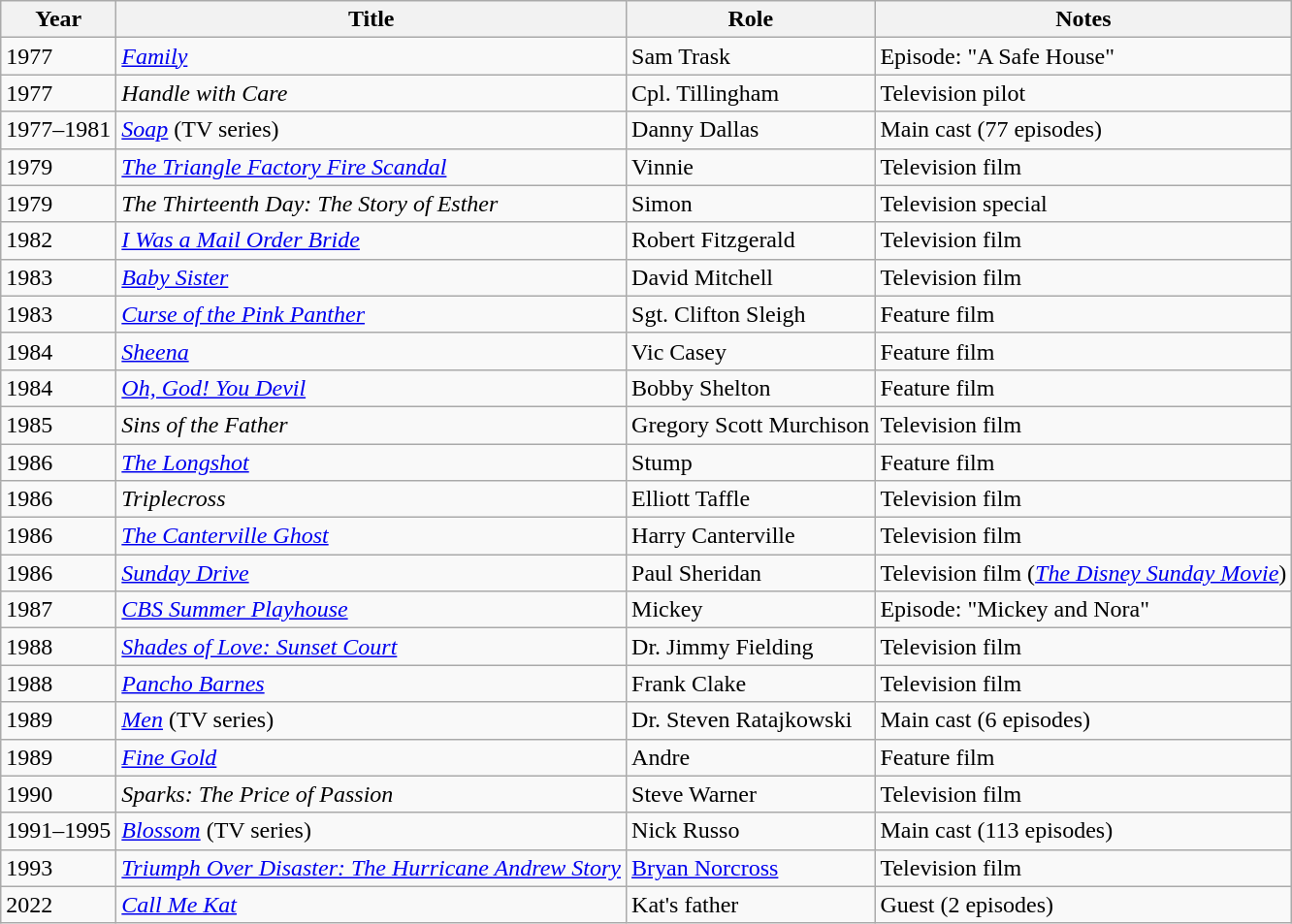<table class="wikitable">
<tr>
<th>Year</th>
<th>Title</th>
<th>Role</th>
<th>Notes</th>
</tr>
<tr>
<td>1977</td>
<td><em><a href='#'>Family</a></em></td>
<td>Sam Trask</td>
<td>Episode: "A Safe House"</td>
</tr>
<tr>
<td>1977</td>
<td><em>Handle with Care</em></td>
<td>Cpl. Tillingham</td>
<td>Television pilot</td>
</tr>
<tr>
<td>1977–1981</td>
<td><em><a href='#'>Soap</a></em> (TV series)</td>
<td>Danny Dallas</td>
<td>Main cast (77 episodes)</td>
</tr>
<tr>
<td>1979</td>
<td><em><a href='#'>The Triangle Factory Fire Scandal</a></em></td>
<td>Vinnie</td>
<td>Television film</td>
</tr>
<tr>
<td>1979</td>
<td><em>The Thirteenth Day: The Story of Esther</em></td>
<td>Simon</td>
<td>Television special</td>
</tr>
<tr>
<td>1982</td>
<td><em><a href='#'>I Was a Mail Order Bride</a></em></td>
<td>Robert Fitzgerald</td>
<td>Television film</td>
</tr>
<tr>
<td>1983</td>
<td><em><a href='#'>Baby Sister</a></em></td>
<td>David Mitchell</td>
<td>Television film</td>
</tr>
<tr>
<td>1983</td>
<td><em><a href='#'>Curse of the Pink Panther</a></em></td>
<td>Sgt. Clifton Sleigh</td>
<td>Feature film</td>
</tr>
<tr>
<td>1984</td>
<td><em><a href='#'>Sheena</a></em></td>
<td>Vic Casey</td>
<td>Feature film</td>
</tr>
<tr>
<td>1984</td>
<td><em><a href='#'>Oh, God! You Devil</a></em></td>
<td>Bobby Shelton</td>
<td>Feature film</td>
</tr>
<tr>
<td>1985</td>
<td><em>Sins of the Father</em></td>
<td>Gregory Scott Murchison</td>
<td>Television film</td>
</tr>
<tr>
<td>1986</td>
<td><em><a href='#'>The Longshot</a></em></td>
<td>Stump</td>
<td>Feature film</td>
</tr>
<tr>
<td>1986</td>
<td><em>Triplecross</em></td>
<td>Elliott Taffle</td>
<td>Television film</td>
</tr>
<tr>
<td>1986</td>
<td><em><a href='#'>The Canterville Ghost</a></em></td>
<td>Harry Canterville</td>
<td>Television film</td>
</tr>
<tr>
<td>1986</td>
<td><em><a href='#'>Sunday Drive</a></em></td>
<td>Paul Sheridan</td>
<td>Television film (<em><a href='#'>The Disney Sunday Movie</a></em>)</td>
</tr>
<tr>
<td>1987</td>
<td><em><a href='#'>CBS Summer Playhouse</a></em></td>
<td>Mickey</td>
<td>Episode: "Mickey and Nora"</td>
</tr>
<tr>
<td>1988</td>
<td><em><a href='#'>Shades of Love: Sunset Court</a></em></td>
<td>Dr. Jimmy Fielding</td>
<td>Television film</td>
</tr>
<tr>
<td>1988</td>
<td><em><a href='#'>Pancho Barnes</a></em></td>
<td>Frank Clake</td>
<td>Television film</td>
</tr>
<tr>
<td>1989</td>
<td><em><a href='#'>Men</a></em> (TV series)</td>
<td>Dr. Steven Ratajkowski</td>
<td>Main cast (6 episodes)</td>
</tr>
<tr>
<td>1989</td>
<td><em><a href='#'>Fine Gold</a></em></td>
<td>Andre</td>
<td>Feature film</td>
</tr>
<tr>
<td>1990</td>
<td><em>Sparks: The Price of Passion</em></td>
<td>Steve Warner</td>
<td>Television film</td>
</tr>
<tr>
<td>1991–1995</td>
<td><em><a href='#'>Blossom</a></em> (TV series)</td>
<td>Nick Russo</td>
<td>Main cast (113 episodes)</td>
</tr>
<tr>
<td>1993</td>
<td><em><a href='#'>Triumph Over Disaster: The Hurricane Andrew Story</a></em></td>
<td><a href='#'>Bryan Norcross</a></td>
<td>Television film</td>
</tr>
<tr>
<td>2022</td>
<td><em><a href='#'>Call Me Kat</a></em></td>
<td>Kat's father</td>
<td>Guest (2 episodes)</td>
</tr>
</table>
